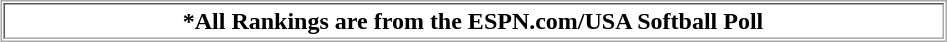<table border="1" cellpadding="2" cellspacing="1" style="margin:auto; border:1px solid #aaa;">
<tr>
<th style="width:621px;">*All Rankings are from the ESPN.com/USA Softball Poll</th>
</tr>
</table>
